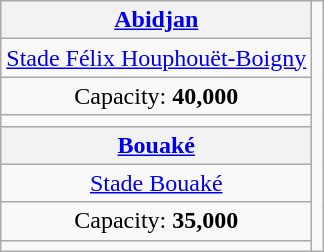<table class="wikitable" style="text-align:center">
<tr>
<th><a href='#'>Abidjan</a></th>
<td rowspan="8"></td>
</tr>
<tr>
<td><a href='#'>Stade Félix Houphouët-Boigny</a></td>
</tr>
<tr>
<td>Capacity: <strong>40,000</strong></td>
</tr>
<tr>
<td></td>
</tr>
<tr>
<th><a href='#'>Bouaké</a></th>
</tr>
<tr>
<td><a href='#'>Stade Bouaké</a></td>
</tr>
<tr>
<td>Capacity: <strong>35,000</strong></td>
</tr>
<tr>
<td></td>
</tr>
</table>
